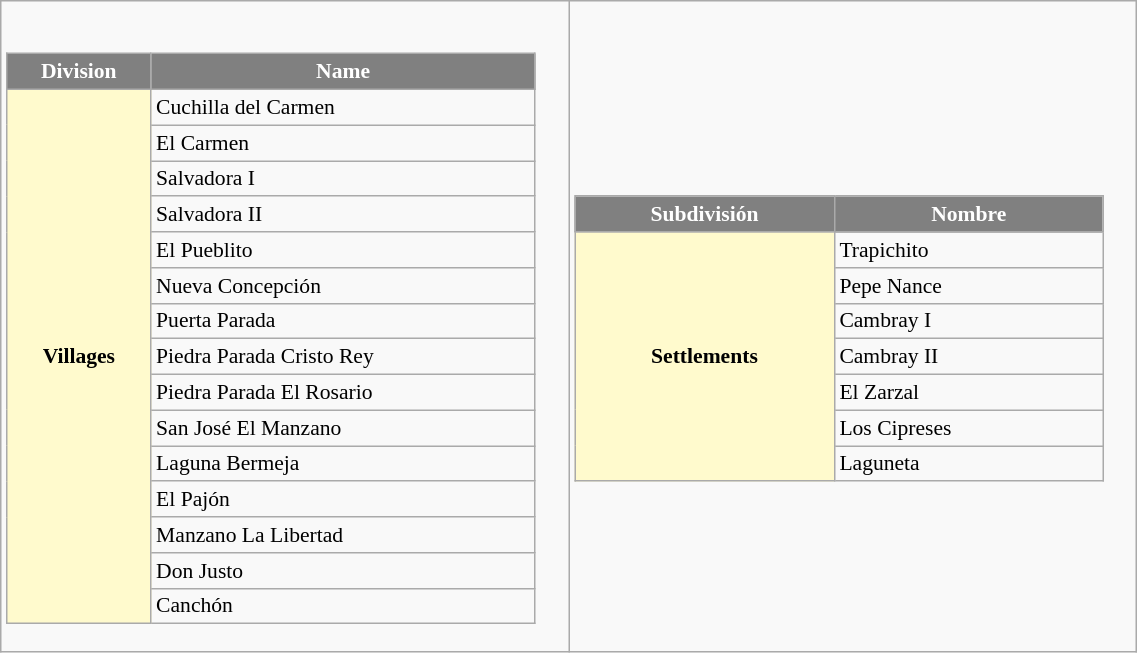<table class="wikitable" width=60% style='font-size:0.9em' align=center>
<tr>
<td width=50%><br><table class="wikitable mw-collapsible" width=95% align=center>
<tr style="color:white;" align=center>
<th style=background:gray;>Division</th>
<th style=background:gray;>Name</th>
</tr>
<tr>
<th style="background:lemonchiffon;" rowspan=16>Villages</th>
<td>Cuchilla del Carmen</td>
</tr>
<tr>
<td>El Carmen</td>
</tr>
<tr>
<td>Salvadora I</td>
</tr>
<tr>
<td>Salvadora II</td>
</tr>
<tr>
<td>El Pueblito</td>
</tr>
<tr>
<td>Nueva Concepción</td>
</tr>
<tr>
<td>Puerta Parada</td>
</tr>
<tr>
<td>Piedra Parada Cristo Rey</td>
</tr>
<tr>
<td>Piedra Parada El Rosario</td>
</tr>
<tr>
<td>San José El Manzano</td>
</tr>
<tr>
<td>Laguna Bermeja</td>
</tr>
<tr>
<td>El Pajón</td>
</tr>
<tr>
<td>Manzano La Libertad</td>
</tr>
<tr>
<td>Don Justo</td>
</tr>
<tr>
<td>Canchón</td>
</tr>
</table>
</td>
<td width=50%><br><table class="wikitable mw-collapsible" width=95% align=center>
<tr style="color:white;" align=center>
<th style=background:gray;>Subdivisión</th>
<th style=background:gray;>Nombre</th>
</tr>
<tr>
<th style="background:lemonchiffon;" rowspan=7>Settlements</th>
<td>Trapichito</td>
</tr>
<tr>
<td>Pepe Nance</td>
</tr>
<tr>
<td>Cambray I</td>
</tr>
<tr>
<td>Cambray II</td>
</tr>
<tr>
<td>El Zarzal</td>
</tr>
<tr>
<td>Los Cipreses</td>
</tr>
<tr>
<td>Laguneta</td>
</tr>
</table>
</td>
</tr>
</table>
